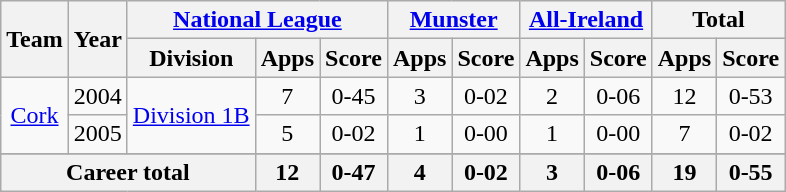<table class="wikitable" style="text-align:center">
<tr>
<th rowspan="2">Team</th>
<th rowspan="2">Year</th>
<th colspan="3"><a href='#'>National League</a></th>
<th colspan="2"><a href='#'>Munster</a></th>
<th colspan="2"><a href='#'>All-Ireland</a></th>
<th colspan="2">Total</th>
</tr>
<tr>
<th>Division</th>
<th>Apps</th>
<th>Score</th>
<th>Apps</th>
<th>Score</th>
<th>Apps</th>
<th>Score</th>
<th>Apps</th>
<th>Score</th>
</tr>
<tr>
<td rowspan="2"><a href='#'>Cork</a></td>
<td>2004</td>
<td rowspan="2"><a href='#'>Division 1B</a></td>
<td>7</td>
<td>0-45</td>
<td>3</td>
<td>0-02</td>
<td>2</td>
<td>0-06</td>
<td>12</td>
<td>0-53</td>
</tr>
<tr>
<td>2005</td>
<td>5</td>
<td>0-02</td>
<td>1</td>
<td>0-00</td>
<td>1</td>
<td>0-00</td>
<td>7</td>
<td>0-02</td>
</tr>
<tr>
</tr>
<tr>
<th colspan="3">Career total</th>
<th>12</th>
<th>0-47</th>
<th>4</th>
<th>0-02</th>
<th>3</th>
<th>0-06</th>
<th>19</th>
<th>0-55</th>
</tr>
</table>
